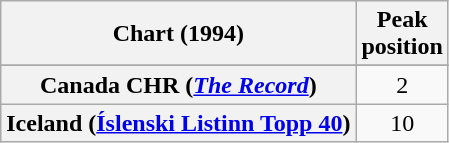<table class="wikitable sortable plainrowheaders" style="text-align:center">
<tr>
<th>Chart (1994)</th>
<th>Peak<br>position</th>
</tr>
<tr>
</tr>
<tr>
</tr>
<tr>
<th scope="row">Canada CHR (<em><a href='#'>The Record</a></em>)</th>
<td>2</td>
</tr>
<tr>
<th scope="row">Iceland (<a href='#'>Íslenski Listinn Topp 40</a>)</th>
<td>10</td>
</tr>
</table>
